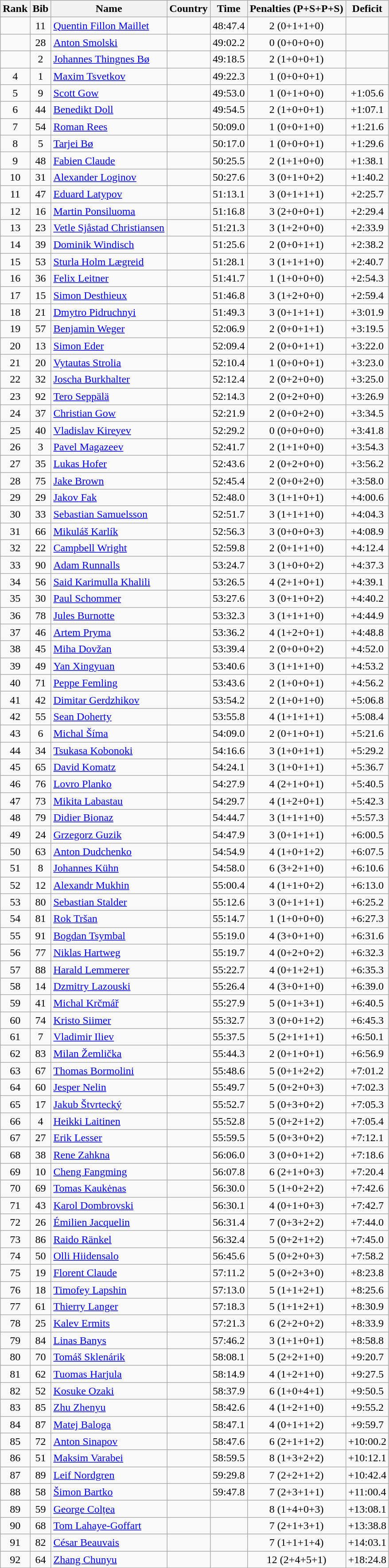<table class="wikitable sortable" style="text-align:center">
<tr>
<th>Rank</th>
<th>Bib</th>
<th>Name</th>
<th>Country</th>
<th>Time</th>
<th>Penalties (P+S+P+S)</th>
<th>Deficit</th>
</tr>
<tr>
<td></td>
<td>11</td>
<td align=left><a href='#'>Quentin Fillon Maillet</a></td>
<td align=left></td>
<td>48:47.4</td>
<td>2 (0+1+1+0)</td>
<td></td>
</tr>
<tr>
<td></td>
<td>28</td>
<td align=left><a href='#'>Anton Smolski</a></td>
<td align=left></td>
<td>49:02.2</td>
<td>0 (0+0+0+0)</td>
<td></td>
</tr>
<tr>
<td></td>
<td>2</td>
<td align=left><a href='#'>Johannes Thingnes Bø</a></td>
<td align=left></td>
<td>49:18.5</td>
<td>2 (1+0+0+1)</td>
<td></td>
</tr>
<tr>
<td>4</td>
<td>1</td>
<td align=left><a href='#'>Maxim Tsvetkov</a></td>
<td align=left></td>
<td>49:22.3</td>
<td>1 (0+0+0+1)</td>
<td></td>
</tr>
<tr>
<td>5</td>
<td>9</td>
<td align=left><a href='#'>Scott Gow</a></td>
<td align=left></td>
<td>49:53.0</td>
<td>1 (0+1+0+0)</td>
<td>+1:05.6</td>
</tr>
<tr>
<td>6</td>
<td>44</td>
<td align=left><a href='#'>Benedikt Doll</a></td>
<td align=left></td>
<td>49:54.5</td>
<td>2 (1+0+0+1)</td>
<td>+1:07.1</td>
</tr>
<tr>
<td>7</td>
<td>54</td>
<td align=left><a href='#'>Roman Rees</a></td>
<td align=left></td>
<td>50:09.0</td>
<td>1 (0+0+1+0)</td>
<td>+1:21.6</td>
</tr>
<tr>
<td>8</td>
<td>5</td>
<td align=left><a href='#'>Tarjei Bø</a></td>
<td align=left></td>
<td>50:17.0</td>
<td>1 (0+0+0+1)</td>
<td>+1:29.6</td>
</tr>
<tr>
<td>9</td>
<td>48</td>
<td align=left><a href='#'>Fabien Claude</a></td>
<td align=left></td>
<td>50:25.5</td>
<td>2 (1+1+0+0)</td>
<td>+1:38.1</td>
</tr>
<tr>
<td>10</td>
<td>31</td>
<td align=left><a href='#'>Alexander Loginov</a></td>
<td align=left></td>
<td>50:27.6</td>
<td>3 (0+1+0+2)</td>
<td>+1:40.2</td>
</tr>
<tr>
<td>11</td>
<td>47</td>
<td align=left><a href='#'>Eduard Latypov</a></td>
<td align=left></td>
<td>51:13.1</td>
<td>3 (0+1+1+1)</td>
<td>+2:25.7</td>
</tr>
<tr>
<td>12</td>
<td>16</td>
<td align=left><a href='#'>Martin Ponsiluoma</a></td>
<td align=left></td>
<td>51:16.8</td>
<td>3 (2+0+0+1)</td>
<td>+2:29.4</td>
</tr>
<tr>
<td>13</td>
<td>23</td>
<td align=left><a href='#'>Vetle Sjåstad Christiansen</a></td>
<td align=left></td>
<td>51:21.3</td>
<td>3 (1+2+0+0)</td>
<td>+2:33.9</td>
</tr>
<tr>
<td>14</td>
<td>39</td>
<td align=left><a href='#'>Dominik Windisch</a></td>
<td align=left></td>
<td>51:25.6</td>
<td>2 (0+0+1+1)</td>
<td>+2:38.2</td>
</tr>
<tr>
<td>15</td>
<td>53</td>
<td align=left><a href='#'>Sturla Holm Lægreid</a></td>
<td align=left></td>
<td>51:28.1</td>
<td>3 (1+1+1+0)</td>
<td>+2:40.7</td>
</tr>
<tr>
<td>16</td>
<td>36</td>
<td align=left><a href='#'>Felix Leitner</a></td>
<td align=left></td>
<td>51:41.7</td>
<td>1 (1+0+0+0)</td>
<td>+2:54.3</td>
</tr>
<tr>
<td>17</td>
<td>15</td>
<td align=left><a href='#'>Simon Desthieux</a></td>
<td align=left></td>
<td>51:46.8</td>
<td>3 (1+2+0+0)</td>
<td>+2:59.4</td>
</tr>
<tr>
<td>18</td>
<td>21</td>
<td align=left><a href='#'>Dmytro Pidruchnyi</a></td>
<td align=left></td>
<td>51:49.3</td>
<td>3 (0+1+1+1)</td>
<td>+3:01.9</td>
</tr>
<tr>
<td>19</td>
<td>57</td>
<td align=left><a href='#'>Benjamin Weger</a></td>
<td align=left></td>
<td>52:06.9</td>
<td>2 (0+0+1+1)</td>
<td>+3:19.5</td>
</tr>
<tr>
<td>20</td>
<td>13</td>
<td align=left><a href='#'>Simon Eder</a></td>
<td align=left></td>
<td>52:09.4</td>
<td>2 (0+0+1+1)</td>
<td>+3:22.0</td>
</tr>
<tr>
<td>21</td>
<td>20</td>
<td align=left><a href='#'>Vytautas Strolia</a></td>
<td align=left></td>
<td>52:10.4</td>
<td>1 (0+0+0+1)</td>
<td>+3:23.0</td>
</tr>
<tr>
<td>22</td>
<td>32</td>
<td align=left><a href='#'>Joscha Burkhalter</a></td>
<td align=left></td>
<td>52:12.4</td>
<td>2 (0+2+0+0)</td>
<td>+3:25.0</td>
</tr>
<tr>
<td>23</td>
<td>92</td>
<td align=left><a href='#'>Tero Seppälä</a></td>
<td align=left></td>
<td>52:14.3</td>
<td>2 (0+2+0+0)</td>
<td>+3:26.9</td>
</tr>
<tr>
<td>24</td>
<td>37</td>
<td align=left><a href='#'>Christian Gow</a></td>
<td align=left></td>
<td>52:21.9</td>
<td>2 (0+0+2+0)</td>
<td>+3:34.5</td>
</tr>
<tr>
<td>25</td>
<td>40</td>
<td align=left><a href='#'>Vladislav Kireyev</a></td>
<td align=left></td>
<td>52:29.2</td>
<td>0 (0+0+0+0)</td>
<td>+3:41.8</td>
</tr>
<tr>
<td>26</td>
<td>3</td>
<td align=left><a href='#'>Pavel Magazeev</a></td>
<td align=left></td>
<td>52:41.7</td>
<td>2 (1+1+0+0)</td>
<td>+3:54.3</td>
</tr>
<tr>
<td>27</td>
<td>35</td>
<td align=left><a href='#'>Lukas Hofer</a></td>
<td align=left></td>
<td>52:43.6</td>
<td>2 (0+2+0+0)</td>
<td>+3:56.2</td>
</tr>
<tr>
<td>28</td>
<td>75</td>
<td align=left><a href='#'>Jake Brown</a></td>
<td align=left></td>
<td>52:45.4</td>
<td>2 (0+0+2+0)</td>
<td>+3:58.0</td>
</tr>
<tr>
<td>29</td>
<td>29</td>
<td align=left><a href='#'>Jakov Fak</a></td>
<td align=left></td>
<td>52:48.0</td>
<td>3 (1+1+0+1)</td>
<td>+4:00.6</td>
</tr>
<tr>
<td>30</td>
<td>33</td>
<td align=left><a href='#'>Sebastian Samuelsson</a></td>
<td align=left></td>
<td>52:51.7</td>
<td>3 (1+1+1+0)</td>
<td>+4:04.3</td>
</tr>
<tr>
<td>31</td>
<td>66</td>
<td align=left><a href='#'>Mikuláš Karlík</a></td>
<td align=left></td>
<td>52:56.3</td>
<td>3 (0+0+0+3)</td>
<td>+4:08.9</td>
</tr>
<tr>
<td>32</td>
<td>22</td>
<td align=left><a href='#'>Campbell Wright</a></td>
<td align=left></td>
<td>52:59.8</td>
<td>2 (0+1+1+0)</td>
<td>+4:12.4</td>
</tr>
<tr>
<td>33</td>
<td>90</td>
<td align=left><a href='#'>Adam Runnalls</a></td>
<td align=left></td>
<td>53:24.7</td>
<td>3 (1+0+0+2)</td>
<td>+4:37.3</td>
</tr>
<tr>
<td>34</td>
<td>56</td>
<td align=left><a href='#'>Said Karimulla Khalili</a></td>
<td align=left></td>
<td>53:26.5</td>
<td>4 (2+1+0+1)</td>
<td>+4:39.1</td>
</tr>
<tr>
<td>35</td>
<td>30</td>
<td align=left><a href='#'>Paul Schommer</a></td>
<td align=left></td>
<td>53:27.6</td>
<td>3 (0+1+0+2)</td>
<td>+4:40.2</td>
</tr>
<tr>
<td>36</td>
<td>78</td>
<td align=left><a href='#'>Jules Burnotte</a></td>
<td align=left></td>
<td>53:32.3</td>
<td>3 (1+1+1+0)</td>
<td>+4:44.9</td>
</tr>
<tr>
<td>37</td>
<td>46</td>
<td align=left><a href='#'>Artem Pryma</a></td>
<td align=left></td>
<td>53:36.2</td>
<td>4 (1+2+0+1)</td>
<td>+4:48.8</td>
</tr>
<tr>
<td>38</td>
<td>45</td>
<td align=left><a href='#'>Miha Dovžan</a></td>
<td align=left></td>
<td>53:39.4</td>
<td>2 (0+0+0+2)</td>
<td>+4:52.0</td>
</tr>
<tr>
<td>39</td>
<td>49</td>
<td align=left><a href='#'>Yan Xingyuan</a></td>
<td align=left></td>
<td>53:40.6</td>
<td>3 (1+1+1+0)</td>
<td>+4:53.2</td>
</tr>
<tr>
<td>40</td>
<td>71</td>
<td align=left><a href='#'>Peppe Femling</a></td>
<td align=left></td>
<td>53:43.6</td>
<td>2 (1+0+0+1)</td>
<td>+4:56.2</td>
</tr>
<tr>
<td>41</td>
<td>42</td>
<td align=left><a href='#'>Dimitar Gerdzhikov</a></td>
<td align=left></td>
<td>53:54.2</td>
<td>2 (1+0+1+0)</td>
<td>+5:06.8</td>
</tr>
<tr>
<td>42</td>
<td>55</td>
<td align=left><a href='#'>Sean Doherty</a></td>
<td align=left></td>
<td>53:55.8</td>
<td>4 (1+1+1+1)</td>
<td>+5:08.4</td>
</tr>
<tr>
<td>43</td>
<td>6</td>
<td align=left><a href='#'>Michal Šíma</a></td>
<td align=left></td>
<td>54:09.0</td>
<td>2 (0+1+0+1)</td>
<td>+5:21.6</td>
</tr>
<tr>
<td>44</td>
<td>34</td>
<td align=left><a href='#'>Tsukasa Kobonoki</a></td>
<td align=left></td>
<td>54:16.6</td>
<td>3 (1+0+1+1)</td>
<td>+5:29.2</td>
</tr>
<tr>
<td>45</td>
<td>65</td>
<td align=left><a href='#'>David Komatz</a></td>
<td align=left></td>
<td>54:24.1</td>
<td>3 (1+0+1+1)</td>
<td>+5:36.7</td>
</tr>
<tr>
<td>46</td>
<td>76</td>
<td align=left><a href='#'>Lovro Planko</a></td>
<td align=left></td>
<td>54:27.9</td>
<td>4 (2+1+0+1)</td>
<td>+5:40.5</td>
</tr>
<tr>
<td>47</td>
<td>73</td>
<td align=left><a href='#'>Mikita Labastau</a></td>
<td align=left></td>
<td>54:29.7</td>
<td>4 (1+2+0+1)</td>
<td>+5:42.3</td>
</tr>
<tr>
<td>48</td>
<td>79</td>
<td align=left><a href='#'>Didier Bionaz</a></td>
<td align=left></td>
<td>54:44.7</td>
<td>3 (1+1+1+0)</td>
<td>+5:57.3</td>
</tr>
<tr>
<td>49</td>
<td>24</td>
<td align=left><a href='#'>Grzegorz Guzik</a></td>
<td align=left></td>
<td>54:47.9</td>
<td>3 (0+1+1+1)</td>
<td>+6:00.5</td>
</tr>
<tr>
<td>50</td>
<td>63</td>
<td align=left><a href='#'>Anton Dudchenko</a></td>
<td align=left></td>
<td>54:54.9</td>
<td>4 (1+0+1+2)</td>
<td>+6:07.5</td>
</tr>
<tr>
<td>51</td>
<td>8</td>
<td align=left><a href='#'>Johannes Kühn</a></td>
<td align=left></td>
<td>54:58.0</td>
<td>6 (3+2+1+0)</td>
<td>+6:10.6</td>
</tr>
<tr>
<td>52</td>
<td>12</td>
<td align=left><a href='#'>Alexandr Mukhin</a></td>
<td align=left></td>
<td>55:00.4</td>
<td>4 (1+1+0+2)</td>
<td>+6:13.0</td>
</tr>
<tr>
<td>53</td>
<td>80</td>
<td align=left><a href='#'>Sebastian Stalder</a></td>
<td align=left></td>
<td>55:12.6</td>
<td>3 (0+1+1+1)</td>
<td>+6:25.2</td>
</tr>
<tr>
<td>54</td>
<td>81</td>
<td align=left><a href='#'>Rok Tršan</a></td>
<td align=left></td>
<td>55:14.7</td>
<td>1 (1+0+0+0)</td>
<td>+6:27.3</td>
</tr>
<tr>
<td>55</td>
<td>91</td>
<td align=left><a href='#'>Bogdan Tsymbal</a></td>
<td align=left></td>
<td>55:19.0</td>
<td>4 (3+0+1+0)</td>
<td>+6:31.6</td>
</tr>
<tr>
<td>56</td>
<td>77</td>
<td align=left><a href='#'>Niklas Hartweg</a></td>
<td align=left></td>
<td>55:19.7</td>
<td>4 (0+2+0+2)</td>
<td>+6:32.3</td>
</tr>
<tr>
<td>57</td>
<td>88</td>
<td align=left><a href='#'>Harald Lemmerer</a></td>
<td align=left></td>
<td>55:22.7</td>
<td>4 (0+1+2+1)</td>
<td>+6:35.3</td>
</tr>
<tr>
<td>58</td>
<td>14</td>
<td align=left><a href='#'>Dzmitry Lazouski</a></td>
<td align=left></td>
<td>55:26.4</td>
<td>4 (3+0+1+0)</td>
<td>+6:39.0</td>
</tr>
<tr>
<td>59</td>
<td>41</td>
<td align=left><a href='#'>Michal Krčmář</a></td>
<td align=left></td>
<td>55:27.9</td>
<td>5 (0+1+3+1)</td>
<td>+6:40.5</td>
</tr>
<tr>
<td>60</td>
<td>74</td>
<td align=left><a href='#'>Kristo Siimer</a></td>
<td align=left></td>
<td>55:32.7</td>
<td>3 (0+0+1+2)</td>
<td>+6:45.3</td>
</tr>
<tr>
<td>61</td>
<td>7</td>
<td align=left><a href='#'>Vladimir Iliev</a></td>
<td align=left></td>
<td>55:37.5</td>
<td>5 (2+1+1+1)</td>
<td>+6:50.1</td>
</tr>
<tr>
<td>62</td>
<td>83</td>
<td align=left><a href='#'>Milan Žemlička</a></td>
<td align=left></td>
<td>55:44.3</td>
<td>2 (0+1+0+1)</td>
<td>+6:56.9</td>
</tr>
<tr>
<td>63</td>
<td>67</td>
<td align=left><a href='#'>Thomas Bormolini</a></td>
<td align=left></td>
<td>55:48.6</td>
<td>5 (0+1+2+2)</td>
<td>+7:01.2</td>
</tr>
<tr>
<td>64</td>
<td>60</td>
<td align=left><a href='#'>Jesper Nelin</a></td>
<td align=left></td>
<td>55:49.7</td>
<td>5 (0+2+0+3)</td>
<td>+7:02.3</td>
</tr>
<tr>
<td>65</td>
<td>17</td>
<td align=left><a href='#'>Jakub Štvrtecký</a></td>
<td align=left></td>
<td>55:52.7</td>
<td>5 (0+3+0+2)</td>
<td>+7:05.3</td>
</tr>
<tr>
<td>66</td>
<td>4</td>
<td align=left><a href='#'>Heikki Laitinen</a></td>
<td align=left></td>
<td>55:52.8</td>
<td>5 (0+2+1+2)</td>
<td>+7:05.4</td>
</tr>
<tr>
<td>67</td>
<td>27</td>
<td align=left><a href='#'>Erik Lesser</a></td>
<td align=left></td>
<td>55:59.5</td>
<td>5 (0+3+0+2)</td>
<td>+7:12.1</td>
</tr>
<tr>
<td>68</td>
<td>38</td>
<td align=left><a href='#'>Rene Zahkna</a></td>
<td align=left></td>
<td>56:06.0</td>
<td>3 (0+0+1+2)</td>
<td>+7:18.6</td>
</tr>
<tr>
<td>69</td>
<td>10</td>
<td align=left><a href='#'>Cheng Fangming</a></td>
<td align=left></td>
<td>56:07.8</td>
<td>6 (2+1+0+3)</td>
<td>+7:20.4</td>
</tr>
<tr>
<td>70</td>
<td>69</td>
<td align=left><a href='#'>Tomas Kaukėnas</a></td>
<td align=left></td>
<td>56:30.0</td>
<td>5 (1+0+2+2)</td>
<td>+7:42.6</td>
</tr>
<tr>
<td>71</td>
<td>43</td>
<td align=left><a href='#'>Karol Dombrovski</a></td>
<td align=left></td>
<td>56:30.1</td>
<td>4 (0+1+0+3)</td>
<td>+7:42.7</td>
</tr>
<tr>
<td>72</td>
<td>26</td>
<td align=left><a href='#'>Émilien Jacquelin</a></td>
<td align=left></td>
<td>56:31.4</td>
<td>7 (0+3+2+2)</td>
<td>+7:44.0</td>
</tr>
<tr>
<td>73</td>
<td>86</td>
<td align=left><a href='#'>Raido Ränkel</a></td>
<td align=left></td>
<td>56:32.4</td>
<td>5 (0+2+1+2)</td>
<td>+7:45.0</td>
</tr>
<tr>
<td>74</td>
<td>50</td>
<td align=left><a href='#'>Olli Hiidensalo</a></td>
<td align=left></td>
<td>56:45.6</td>
<td>5 (0+2+0+3)</td>
<td>+7:58.2</td>
</tr>
<tr>
<td>75</td>
<td>19</td>
<td align=left><a href='#'>Florent Claude</a></td>
<td align=left></td>
<td>57:11.2</td>
<td>5 (0+2+3+0)</td>
<td>+8:23.8</td>
</tr>
<tr>
<td>76</td>
<td>18</td>
<td align=left><a href='#'>Timofey Lapshin</a></td>
<td align=left></td>
<td>57:13.0</td>
<td>5 (1+1+2+1)</td>
<td>+8:25.6</td>
</tr>
<tr>
<td>77</td>
<td>61</td>
<td align=left><a href='#'>Thierry Langer</a></td>
<td align=left></td>
<td>57:18.3</td>
<td>5 (1+1+2+1)</td>
<td>+8:30.9</td>
</tr>
<tr>
<td>78</td>
<td>25</td>
<td align=left><a href='#'>Kalev Ermits</a></td>
<td align=left></td>
<td>57:21.3</td>
<td>6 (2+2+0+2)</td>
<td>+8:33.9</td>
</tr>
<tr>
<td>79</td>
<td>84</td>
<td align=left><a href='#'>Linas Banys</a></td>
<td align=left></td>
<td>57:46.2</td>
<td>3 (1+1+0+1)</td>
<td>+8:58.8</td>
</tr>
<tr>
<td>80</td>
<td>70</td>
<td align=left><a href='#'>Tomáš Sklenárik</a></td>
<td align=left></td>
<td>58:08.1</td>
<td>5 (2+2+1+0)</td>
<td>+9:20.7</td>
</tr>
<tr>
<td>81</td>
<td>62</td>
<td align=left><a href='#'>Tuomas Harjula</a></td>
<td align=left></td>
<td>58:14.9</td>
<td>4 (1+2+1+0)</td>
<td>+9:27.5</td>
</tr>
<tr>
<td>82</td>
<td>52</td>
<td align=left><a href='#'>Kosuke Ozaki</a></td>
<td align=left></td>
<td>58:37.9</td>
<td>6 (1+0+4+1)</td>
<td>+9:50.5</td>
</tr>
<tr>
<td>83</td>
<td>85</td>
<td align=left><a href='#'>Zhu Zhenyu</a></td>
<td align=left></td>
<td>58:42.6</td>
<td>4 (1+2+1+0)</td>
<td>+9:55.2</td>
</tr>
<tr>
<td>84</td>
<td>87</td>
<td align=left><a href='#'>Matej Baloga</a></td>
<td align=left></td>
<td>58:47.1</td>
<td>4 (0+1+1+2)</td>
<td>+9:59.7</td>
</tr>
<tr>
<td>85</td>
<td>72</td>
<td align=left><a href='#'>Anton Sinapov</a></td>
<td align=left></td>
<td>58:47.6</td>
<td>6 (2+1+1+2)</td>
<td>+10:00.2</td>
</tr>
<tr>
<td>86</td>
<td>51</td>
<td align=left><a href='#'>Maksim Varabei</a></td>
<td align=left></td>
<td>58:59.5</td>
<td>8 (1+3+2+2)</td>
<td>+10:12.1</td>
</tr>
<tr>
<td>87</td>
<td>89</td>
<td align=left><a href='#'>Leif Nordgren</a></td>
<td align=left></td>
<td>59:29.8</td>
<td>7 (2+2+1+2)</td>
<td>+10:42.4</td>
</tr>
<tr>
<td>88</td>
<td>58</td>
<td align=left><a href='#'>Šimon Bartko</a></td>
<td align=left></td>
<td>59:47.8</td>
<td>7 (2+3+1+1)</td>
<td>+11:00.4</td>
</tr>
<tr>
<td>89</td>
<td>59</td>
<td align=left><a href='#'>George Colțea</a></td>
<td align=left></td>
<td></td>
<td>8 (1+4+0+3)</td>
<td>+13:08.1</td>
</tr>
<tr>
<td>90</td>
<td>68</td>
<td align=left><a href='#'>Tom Lahaye-Goffart</a></td>
<td align=left></td>
<td></td>
<td>7 (2+1+3+1)</td>
<td>+13:38.8</td>
</tr>
<tr>
<td>91</td>
<td>82</td>
<td align=left><a href='#'>César Beauvais</a></td>
<td align=left></td>
<td></td>
<td>7 (1+1+1+4)</td>
<td>+14:03.1</td>
</tr>
<tr>
<td>92</td>
<td>64</td>
<td align=left><a href='#'>Zhang Chunyu</a></td>
<td align=left></td>
<td></td>
<td>12 (2+4+5+1)</td>
<td>+18:24.8</td>
</tr>
</table>
